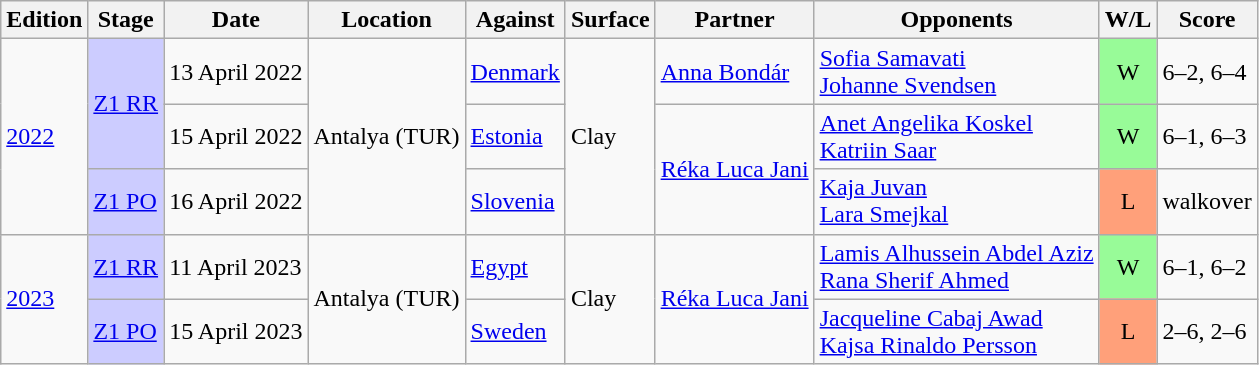<table class="wikitable">
<tr>
<th>Edition</th>
<th>Stage</th>
<th>Date</th>
<th>Location</th>
<th>Against</th>
<th>Surface</th>
<th>Partner</th>
<th>Opponents</th>
<th>W/L</th>
<th>Score</th>
</tr>
<tr>
<td rowspan="3"><a href='#'>2022</a></td>
<td rowspan=2 style="background:#CCCCFF;"><a href='#'>Z1 RR</a></td>
<td>13 April 2022</td>
<td rowspan="3">Antalya (TUR)</td>
<td> <a href='#'>Denmark</a></td>
<td rowspan="3">Clay</td>
<td><a href='#'>Anna Bondár</a></td>
<td><a href='#'>Sofia Samavati</a><br> <a href='#'>Johanne Svendsen</a></td>
<td style="text-align:center; background:#98fb98;">W</td>
<td>6–2, 6–4</td>
</tr>
<tr>
<td>15 April 2022</td>
<td> <a href='#'>Estonia</a></td>
<td rowspan="2"><a href='#'>Réka Luca Jani</a></td>
<td><a href='#'>Anet Angelika Koskel</a><br> <a href='#'>Katriin Saar</a></td>
<td style="text-align:center; background:#98fb98;">W</td>
<td>6–1, 6–3</td>
</tr>
<tr>
<td style="background:#CCCCFF;"><a href='#'>Z1 PO</a></td>
<td>16 April 2022</td>
<td> <a href='#'>Slovenia</a></td>
<td><a href='#'>Kaja Juvan</a><br> <a href='#'>Lara Smejkal</a></td>
<td style="text-align:center; background:#ffa07a;">L</td>
<td>walkover</td>
</tr>
<tr>
<td rowspan="2"><a href='#'>2023</a></td>
<td style="background:#CCCCFF;"><a href='#'>Z1 RR</a></td>
<td>11 April 2023</td>
<td rowspan="2">Antalya (TUR)</td>
<td> <a href='#'>Egypt</a></td>
<td rowspan="2">Clay</td>
<td rowspan="2"><a href='#'>Réka Luca Jani</a></td>
<td><a href='#'>Lamis Alhussein Abdel Aziz</a><br> <a href='#'>Rana Sherif Ahmed</a></td>
<td style="text-align:center; background:#98fb98;">W</td>
<td>6–1, 6–2</td>
</tr>
<tr>
<td style="background:#CCCCFF;"><a href='#'>Z1 PO</a></td>
<td>15 April 2023</td>
<td> <a href='#'>Sweden</a></td>
<td><a href='#'>Jacqueline Cabaj Awad</a><br> <a href='#'>Kajsa Rinaldo Persson</a></td>
<td style="text-align:center; background:#ffa07a;">L</td>
<td>2–6, 2–6</td>
</tr>
</table>
